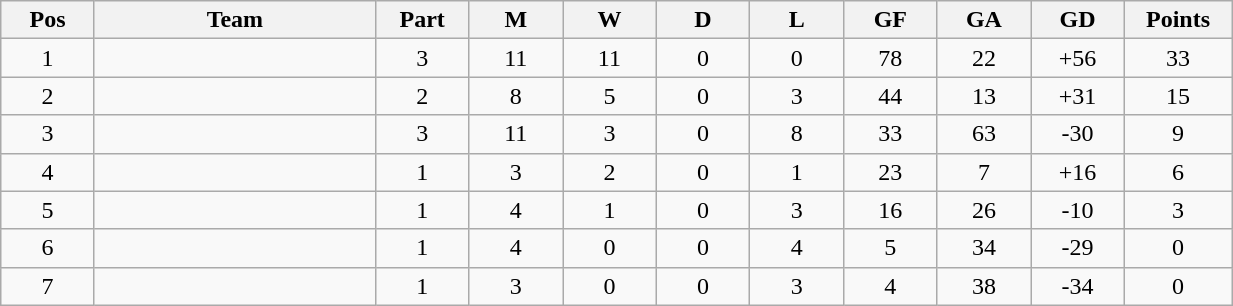<table class="wikitable sortable" width=65% style="text-align:center">
<tr>
<th width=5%>Pos</th>
<th width=15%>Team</th>
<th width=5%>Part</th>
<th width=5%>M</th>
<th width=5%>W</th>
<th width=5%>D</th>
<th width=5%>L</th>
<th width=5%>GF</th>
<th width=5%>GA</th>
<th width=5%>GD</th>
<th width=5%>Points</th>
</tr>
<tr>
<td>1</td>
<td style="text-align:left;"></td>
<td>3</td>
<td>11</td>
<td>11</td>
<td>0</td>
<td>0</td>
<td>78</td>
<td>22</td>
<td>+56</td>
<td>33</td>
</tr>
<tr>
<td>2</td>
<td style="text-align:left;"></td>
<td>2</td>
<td>8</td>
<td>5</td>
<td>0</td>
<td>3</td>
<td>44</td>
<td>13</td>
<td>+31</td>
<td>15</td>
</tr>
<tr>
<td>3</td>
<td style="text-align:left;"></td>
<td>3</td>
<td>11</td>
<td>3</td>
<td>0</td>
<td>8</td>
<td>33</td>
<td>63</td>
<td>-30</td>
<td>9</td>
</tr>
<tr>
<td>4</td>
<td style="text-align:left;"></td>
<td>1</td>
<td>3</td>
<td>2</td>
<td>0</td>
<td>1</td>
<td>23</td>
<td>7</td>
<td>+16</td>
<td>6</td>
</tr>
<tr>
<td>5</td>
<td style="text-align:left;"></td>
<td>1</td>
<td>4</td>
<td>1</td>
<td>0</td>
<td>3</td>
<td>16</td>
<td>26</td>
<td>-10</td>
<td>3</td>
</tr>
<tr>
<td>6</td>
<td style="text-align:left;"></td>
<td>1</td>
<td>4</td>
<td>0</td>
<td>0</td>
<td>4</td>
<td>5</td>
<td>34</td>
<td>-29</td>
<td>0</td>
</tr>
<tr>
<td>7</td>
<td style="text-align:left;"></td>
<td>1</td>
<td>3</td>
<td>0</td>
<td>0</td>
<td>3</td>
<td>4</td>
<td>38</td>
<td>-34</td>
<td>0</td>
</tr>
</table>
